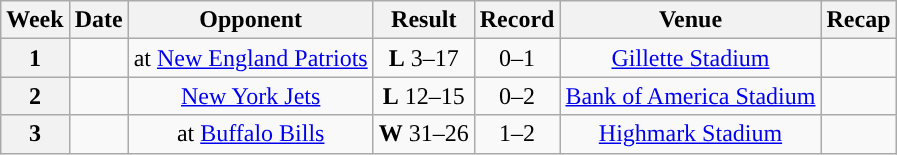<table class="wikitable" style="text-align:center">
<tr>
<th>Week</th>
<th>Date</th>
<th>Opponent</th>
<th>Result</th>
<th>Record</th>
<th>Venue</th>
<th>Recap</th>
</tr>
<tr>
<th>1</th>
<td></td>
<td>at <a href='#'>New England Patriots</a></td>
<td><strong>L</strong> 3–17</td>
<td>0–1</td>
<td><a href='#'>Gillette Stadium</a></td>
<td></td>
</tr>
<tr>
<th>2</th>
<td></td>
<td><a href='#'>New York Jets</a></td>
<td><strong>L</strong> 12–15</td>
<td>0–2</td>
<td><a href='#'>Bank of America Stadium</a></td>
<td></td>
</tr>
<tr>
<th>3</th>
<td></td>
<td>at <a href='#'>Buffalo Bills</a></td>
<td><strong>W</strong> 31–26</td>
<td>1–2</td>
<td><a href='#'>Highmark Stadium</a></td>
<td></td>
</tr>
</table>
